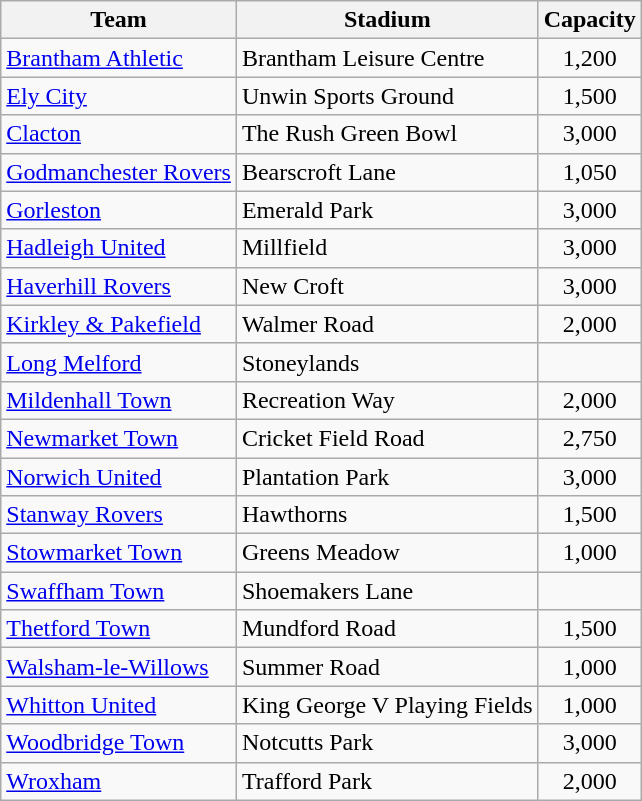<table class="wikitable sortable">
<tr>
<th>Team</th>
<th>Stadium</th>
<th>Capacity</th>
</tr>
<tr>
<td><a href='#'>Brantham Athletic</a></td>
<td>Brantham Leisure Centre</td>
<td align="center">1,200</td>
</tr>
<tr>
<td><a href='#'>Ely City</a></td>
<td>Unwin Sports Ground</td>
<td align="center">1,500</td>
</tr>
<tr>
<td><a href='#'>Clacton</a></td>
<td>The Rush Green Bowl</td>
<td align="center">3,000</td>
</tr>
<tr>
<td><a href='#'>Godmanchester Rovers</a></td>
<td>Bearscroft Lane</td>
<td align="center">1,050</td>
</tr>
<tr>
<td><a href='#'>Gorleston</a></td>
<td>Emerald Park</td>
<td align="center">3,000</td>
</tr>
<tr>
<td><a href='#'>Hadleigh United</a></td>
<td>Millfield</td>
<td align="center">3,000</td>
</tr>
<tr>
<td><a href='#'>Haverhill Rovers</a></td>
<td>New Croft</td>
<td align="center">3,000</td>
</tr>
<tr>
<td><a href='#'>Kirkley & Pakefield</a></td>
<td>Walmer Road</td>
<td align="center">2,000</td>
</tr>
<tr>
<td><a href='#'>Long Melford</a></td>
<td>Stoneylands</td>
<td align="center"></td>
</tr>
<tr>
<td><a href='#'>Mildenhall Town</a></td>
<td>Recreation Way</td>
<td align="center">2,000</td>
</tr>
<tr>
<td><a href='#'>Newmarket Town</a></td>
<td>Cricket Field Road</td>
<td align="center">2,750</td>
</tr>
<tr>
<td><a href='#'>Norwich United</a></td>
<td>Plantation Park</td>
<td align="center">3,000</td>
</tr>
<tr>
<td><a href='#'>Stanway Rovers</a></td>
<td>Hawthorns</td>
<td align="center">1,500</td>
</tr>
<tr>
<td><a href='#'>Stowmarket Town</a></td>
<td>Greens Meadow</td>
<td align="center">1,000</td>
</tr>
<tr>
<td><a href='#'>Swaffham Town</a></td>
<td>Shoemakers Lane</td>
<td align="center"></td>
</tr>
<tr>
<td><a href='#'>Thetford Town</a></td>
<td>Mundford Road</td>
<td align="center">1,500</td>
</tr>
<tr>
<td><a href='#'>Walsham-le-Willows</a></td>
<td>Summer Road</td>
<td align="center">1,000</td>
</tr>
<tr>
<td><a href='#'>Whitton United</a></td>
<td>King George V Playing Fields</td>
<td align="center">1,000</td>
</tr>
<tr>
<td><a href='#'>Woodbridge Town</a></td>
<td>Notcutts Park</td>
<td align="center">3,000</td>
</tr>
<tr>
<td><a href='#'>Wroxham</a></td>
<td>Trafford Park</td>
<td align="center">2,000</td>
</tr>
</table>
